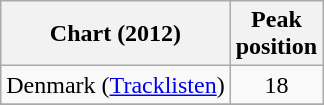<table class="wikitable sortable">
<tr>
<th scope="col">Chart (2012)</th>
<th scope="col">Peak<br>position</th>
</tr>
<tr>
<td>Denmark (<a href='#'>Tracklisten</a>)</td>
<td style="text-align:center;">18</td>
</tr>
<tr>
</tr>
</table>
